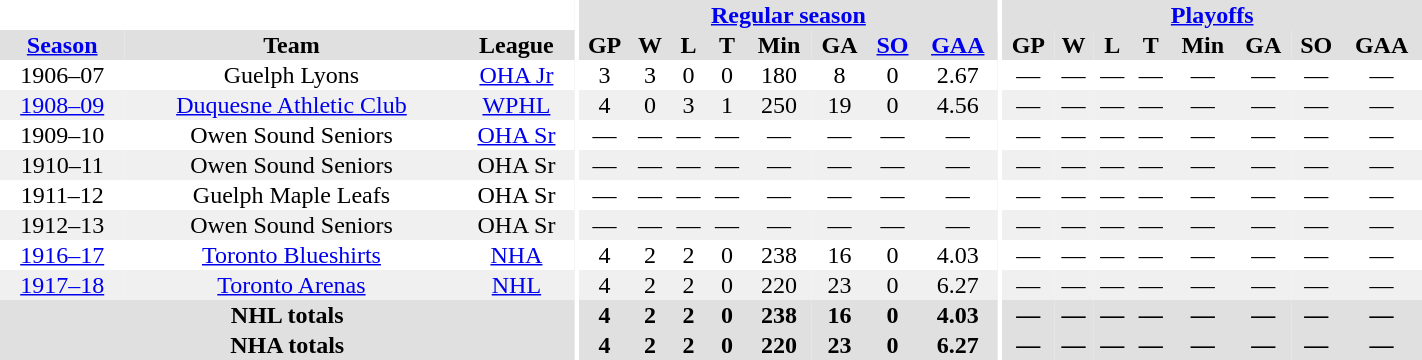<table border="0" cellpadding="1" cellspacing="0" style="width:75%; text-align:center;">
<tr bgcolor="#e0e0e0">
<th colspan="3" bgcolor="#ffffff"></th>
<th rowspan="99" bgcolor="#ffffff"></th>
<th colspan="8" bgcolor="#e0e0e0"><a href='#'>Regular season</a></th>
<th rowspan="99" bgcolor="#ffffff"></th>
<th colspan="8" bgcolor="#e0e0e0"><a href='#'>Playoffs</a></th>
</tr>
<tr bgcolor="#e0e0e0">
<th><a href='#'>Season</a></th>
<th>Team</th>
<th>League</th>
<th>GP</th>
<th>W</th>
<th>L</th>
<th>T</th>
<th>Min</th>
<th>GA</th>
<th><a href='#'>SO</a></th>
<th><a href='#'>GAA</a></th>
<th>GP</th>
<th>W</th>
<th>L</th>
<th>T</th>
<th>Min</th>
<th>GA</th>
<th>SO</th>
<th>GAA</th>
</tr>
<tr>
<td>1906–07</td>
<td>Guelph Lyons</td>
<td><a href='#'>OHA Jr</a></td>
<td>3</td>
<td>3</td>
<td>0</td>
<td>0</td>
<td>180</td>
<td>8</td>
<td>0</td>
<td>2.67</td>
<td>—</td>
<td>—</td>
<td>—</td>
<td>—</td>
<td>—</td>
<td>—</td>
<td>—</td>
<td>—</td>
</tr>
<tr bgcolor="#f0f0f0">
<td><a href='#'>1908–09</a></td>
<td><a href='#'>Duquesne Athletic Club</a></td>
<td><a href='#'>WPHL</a></td>
<td>4</td>
<td>0</td>
<td>3</td>
<td>1</td>
<td>250</td>
<td>19</td>
<td>0</td>
<td>4.56</td>
<td>—</td>
<td>—</td>
<td>—</td>
<td>—</td>
<td>—</td>
<td>—</td>
<td>—</td>
<td>—</td>
</tr>
<tr>
<td>1909–10</td>
<td>Owen Sound Seniors</td>
<td><a href='#'>OHA Sr</a></td>
<td>—</td>
<td>—</td>
<td>—</td>
<td>—</td>
<td>—</td>
<td>—</td>
<td>—</td>
<td>—</td>
<td>—</td>
<td>—</td>
<td>—</td>
<td>—</td>
<td>—</td>
<td>—</td>
<td>—</td>
<td>—</td>
</tr>
<tr bgcolor="#f0f0f0">
<td>1910–11</td>
<td>Owen Sound Seniors</td>
<td>OHA Sr</td>
<td>—</td>
<td>—</td>
<td>—</td>
<td>—</td>
<td>—</td>
<td>—</td>
<td>—</td>
<td>—</td>
<td>—</td>
<td>—</td>
<td>—</td>
<td>—</td>
<td>—</td>
<td>—</td>
<td>—</td>
<td>—</td>
</tr>
<tr>
<td>1911–12</td>
<td>Guelph Maple Leafs</td>
<td>OHA Sr</td>
<td>—</td>
<td>—</td>
<td>—</td>
<td>—</td>
<td>—</td>
<td>—</td>
<td>—</td>
<td>—</td>
<td>—</td>
<td>—</td>
<td>—</td>
<td>—</td>
<td>—</td>
<td>—</td>
<td>—</td>
<td>—</td>
</tr>
<tr bgcolor="#f0f0f0">
<td>1912–13</td>
<td>Owen Sound Seniors</td>
<td>OHA Sr</td>
<td>—</td>
<td>—</td>
<td>—</td>
<td>—</td>
<td>—</td>
<td>—</td>
<td>—</td>
<td>—</td>
<td>—</td>
<td>—</td>
<td>—</td>
<td>—</td>
<td>—</td>
<td>—</td>
<td>—</td>
<td>—</td>
</tr>
<tr>
<td><a href='#'>1916–17</a></td>
<td><a href='#'>Toronto Blueshirts</a></td>
<td><a href='#'>NHA</a></td>
<td>4</td>
<td>2</td>
<td>2</td>
<td>0</td>
<td>238</td>
<td>16</td>
<td>0</td>
<td>4.03</td>
<td>—</td>
<td>—</td>
<td>—</td>
<td>—</td>
<td>—</td>
<td>—</td>
<td>—</td>
<td>—</td>
</tr>
<tr bgcolor="#f0f0f0">
<td><a href='#'>1917–18</a></td>
<td><a href='#'>Toronto Arenas</a></td>
<td><a href='#'>NHL</a></td>
<td>4</td>
<td>2</td>
<td>2</td>
<td>0</td>
<td>220</td>
<td>23</td>
<td>0</td>
<td>6.27</td>
<td>—</td>
<td>—</td>
<td>—</td>
<td>—</td>
<td>—</td>
<td>—</td>
<td>—</td>
<td>—</td>
</tr>
<tr bgcolor="#e0e0e0">
<th colspan="3">NHL totals</th>
<th>4</th>
<th>2</th>
<th>2</th>
<th>0</th>
<th>238</th>
<th>16</th>
<th>0</th>
<th>4.03</th>
<th>—</th>
<th>—</th>
<th>—</th>
<th>—</th>
<th>—</th>
<th>—</th>
<th>—</th>
<th>—</th>
</tr>
<tr bgcolor="#e0e0e0">
<th colspan="3">NHA totals</th>
<th>4</th>
<th>2</th>
<th>2</th>
<th>0</th>
<th>220</th>
<th>23</th>
<th>0</th>
<th>6.27</th>
<th>—</th>
<th>—</th>
<th>—</th>
<th>—</th>
<th>—</th>
<th>—</th>
<th>—</th>
<th>—</th>
</tr>
</table>
